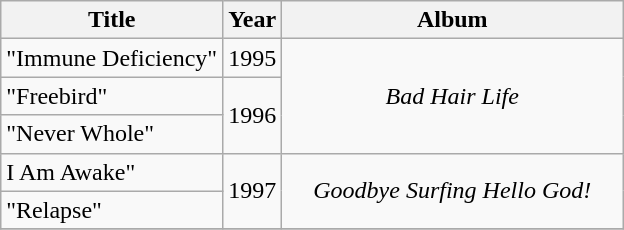<table class="wikitable" style="text-align:center;">
<tr>
<th scope="col">Title</th>
<th scope="col">Year</th>
<th scope="col" width="220">Album</th>
</tr>
<tr>
<td align="left">"Immune Deficiency"</td>
<td>1995</td>
<td rowspan="3"><em>Bad Hair Life</em></td>
</tr>
<tr>
<td align="left">"Freebird"</td>
<td rowspan="2">1996</td>
</tr>
<tr>
<td align="left">"Never Whole"</td>
</tr>
<tr>
<td align="left">I Am Awake"</td>
<td rowspan="2">1997</td>
<td rowspan="2"><em>Goodbye Surfing Hello God!</em></td>
</tr>
<tr>
<td align="left">"Relapse"</td>
</tr>
<tr>
</tr>
</table>
